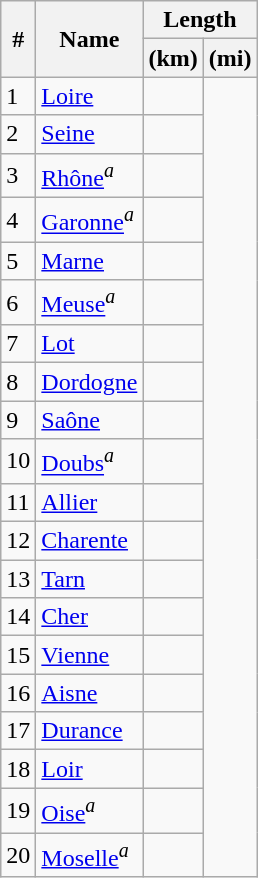<table class="wikitable">
<tr>
<th rowspan=2>#</th>
<th rowspan=2>Name</th>
<th colspan=2>Length</th>
</tr>
<tr>
<th>(km)</th>
<th>(mi)</th>
</tr>
<tr>
<td>1</td>
<td><a href='#'>Loire</a></td>
<td></td>
</tr>
<tr>
<td>2</td>
<td><a href='#'>Seine</a></td>
<td></td>
</tr>
<tr>
<td>3</td>
<td><a href='#'>Rhône</a><sup><em>a</em></sup></td>
<td></td>
</tr>
<tr>
<td>4</td>
<td><a href='#'>Garonne</a><sup><em>a</em></sup></td>
<td></td>
</tr>
<tr>
<td>5</td>
<td><a href='#'>Marne</a></td>
<td></td>
</tr>
<tr>
<td>6</td>
<td><a href='#'>Meuse</a><sup><em>a</em></sup></td>
<td></td>
</tr>
<tr>
<td>7</td>
<td><a href='#'>Lot</a></td>
<td></td>
</tr>
<tr>
<td>8</td>
<td><a href='#'>Dordogne</a></td>
<td></td>
</tr>
<tr>
<td>9</td>
<td><a href='#'>Saône</a></td>
<td></td>
</tr>
<tr>
<td>10</td>
<td><a href='#'>Doubs</a><sup><em>a</em></sup></td>
<td></td>
</tr>
<tr>
<td>11</td>
<td><a href='#'>Allier</a></td>
<td></td>
</tr>
<tr>
<td>12</td>
<td><a href='#'>Charente</a></td>
<td></td>
</tr>
<tr>
<td>13</td>
<td><a href='#'>Tarn</a></td>
<td></td>
</tr>
<tr>
<td>14</td>
<td><a href='#'>Cher</a></td>
<td></td>
</tr>
<tr>
<td>15</td>
<td><a href='#'>Vienne</a></td>
<td></td>
</tr>
<tr>
<td>16</td>
<td><a href='#'>Aisne</a></td>
<td></td>
</tr>
<tr>
<td>17</td>
<td><a href='#'>Durance</a></td>
<td></td>
</tr>
<tr>
<td>18</td>
<td><a href='#'>Loir</a></td>
<td></td>
</tr>
<tr>
<td>19</td>
<td><a href='#'>Oise</a><sup><em>a</em></sup></td>
<td></td>
</tr>
<tr>
<td>20</td>
<td><a href='#'>Moselle</a><sup><em>a</em></sup></td>
<td></td>
</tr>
</table>
